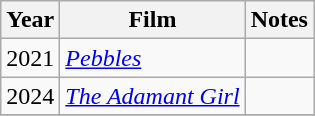<table class="wikitable">
<tr>
<th>Year</th>
<th>Film</th>
<th>Notes</th>
</tr>
<tr>
<td>2021</td>
<td><em><a href='#'>Pebbles</a></em></td>
<td></td>
</tr>
<tr>
<td>2024</td>
<td><em><a href='#'>The Adamant Girl</a></em></td>
<td></td>
</tr>
<tr>
</tr>
</table>
